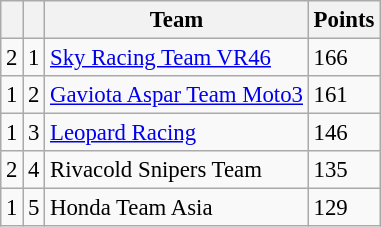<table class="wikitable" style="font-size: 95%;">
<tr>
<th></th>
<th></th>
<th>Team</th>
<th>Points</th>
</tr>
<tr>
<td> 2</td>
<td align=center>1</td>
<td> <a href='#'>Sky Racing Team VR46</a></td>
<td align=left>166</td>
</tr>
<tr>
<td> 1</td>
<td align=center>2</td>
<td> <a href='#'>Gaviota Aspar Team Moto3</a></td>
<td align=left>161</td>
</tr>
<tr>
<td> 1</td>
<td align=center>3</td>
<td> <a href='#'>Leopard Racing</a></td>
<td align=left>146</td>
</tr>
<tr>
<td> 2</td>
<td align=center>4</td>
<td> Rivacold Snipers Team</td>
<td align=left>135</td>
</tr>
<tr>
<td> 1</td>
<td align=center>5</td>
<td> Honda Team Asia</td>
<td align=left>129</td>
</tr>
</table>
